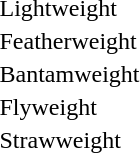<table>
<tr>
<td>Lightweight</td>
<td></td>
<td></td>
<td></td>
<td></td>
</tr>
<tr>
<td>Featherweight</td>
<td></td>
<td></td>
<td></td>
<td></td>
</tr>
<tr>
<td>Bantamweight</td>
<td></td>
<td></td>
<td></td>
<td></td>
</tr>
<tr>
<td>Flyweight</td>
<td></td>
<td></td>
<td></td>
<td></td>
</tr>
<tr>
<td>Strawweight</td>
<td></td>
<td></td>
<td></td>
<td></td>
</tr>
</table>
